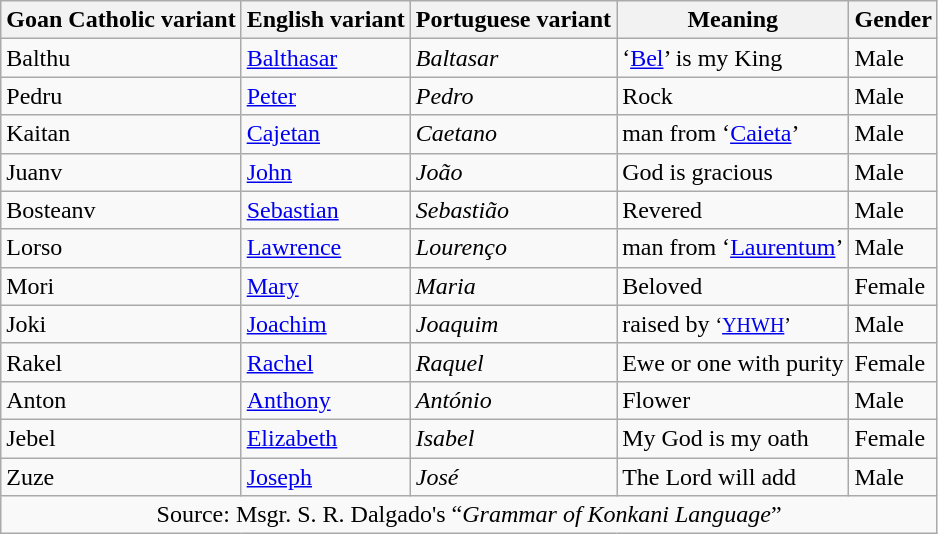<table class="wikitable">
<tr>
<th>Goan Catholic variant</th>
<th>English variant</th>
<th>Portuguese variant</th>
<th>Meaning</th>
<th>Gender</th>
</tr>
<tr>
<td>Balthu</td>
<td><a href='#'>Balthasar</a></td>
<td><em>Baltasar</em></td>
<td>‘<a href='#'>Bel</a>’ is my King</td>
<td>Male</td>
</tr>
<tr>
<td>Pedru</td>
<td><a href='#'>Peter</a></td>
<td><em>Pedro</em></td>
<td>Rock</td>
<td>Male</td>
</tr>
<tr>
<td>Kaitan</td>
<td><a href='#'>Cajetan</a></td>
<td><em>Caetano</em></td>
<td>man from ‘<a href='#'>Caieta</a>’</td>
<td>Male</td>
</tr>
<tr>
<td>Juanv</td>
<td><a href='#'>John</a></td>
<td><em>João</em></td>
<td>God is gracious</td>
<td>Male</td>
</tr>
<tr>
<td>Bosteanv</td>
<td><a href='#'>Sebastian</a></td>
<td><em>Sebastião</em></td>
<td>Revered</td>
<td>Male</td>
</tr>
<tr>
<td>Lorso</td>
<td><a href='#'>Lawrence</a></td>
<td><em>Lourenço</em></td>
<td>man from ‘<a href='#'>Laurentum</a>’</td>
<td>Male</td>
</tr>
<tr>
<td>Mori</td>
<td><a href='#'>Mary</a></td>
<td><em>Maria</em></td>
<td>Beloved</td>
<td>Female</td>
</tr>
<tr>
<td>Joki</td>
<td><a href='#'>Joachim</a></td>
<td><em>Joaquim</em></td>
<td>raised by <small>‘<a href='#'>YHWH</a>’</small></td>
<td>Male</td>
</tr>
<tr>
<td>Rakel</td>
<td><a href='#'>Rachel</a></td>
<td><em>Raquel</em></td>
<td>Ewe or one with purity</td>
<td>Female</td>
</tr>
<tr>
<td>Anton</td>
<td><a href='#'>Anthony</a></td>
<td><em>António</em></td>
<td>Flower</td>
<td>Male</td>
</tr>
<tr>
<td>Jebel</td>
<td><a href='#'>Elizabeth</a></td>
<td><em>Isabel</em></td>
<td>My God is my oath</td>
<td>Female</td>
</tr>
<tr>
<td>Zuze</td>
<td><a href='#'>Joseph</a></td>
<td><em>José</em></td>
<td>The Lord will add</td>
<td>Male</td>
</tr>
<tr>
<td colspan=5 align="center">Source: Msgr. S. R.  Dalgado's “<em>Grammar of Konkani Language</em>”</td>
</tr>
</table>
